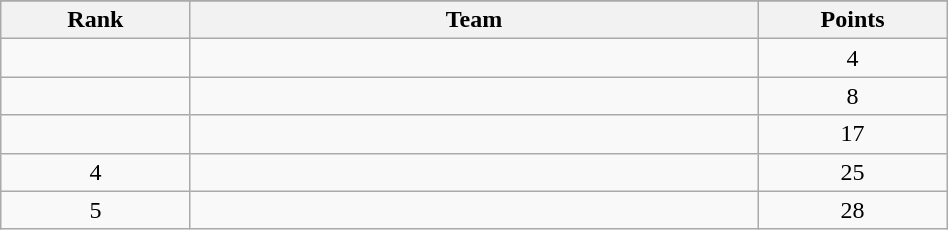<table class="wikitable" width=50%>
<tr>
</tr>
<tr>
<th width=10%>Rank</th>
<th width=30%>Team</th>
<th width=10%>Points</th>
</tr>
<tr align="center">
<td></td>
<td align="left"></td>
<td>4</td>
</tr>
<tr align="center">
<td></td>
<td align="left"></td>
<td>8</td>
</tr>
<tr align="center">
<td></td>
<td align="left"></td>
<td>17</td>
</tr>
<tr align="center">
<td>4</td>
<td align="left"></td>
<td>25</td>
</tr>
<tr align="center">
<td>5</td>
<td align="left"></td>
<td>28</td>
</tr>
</table>
